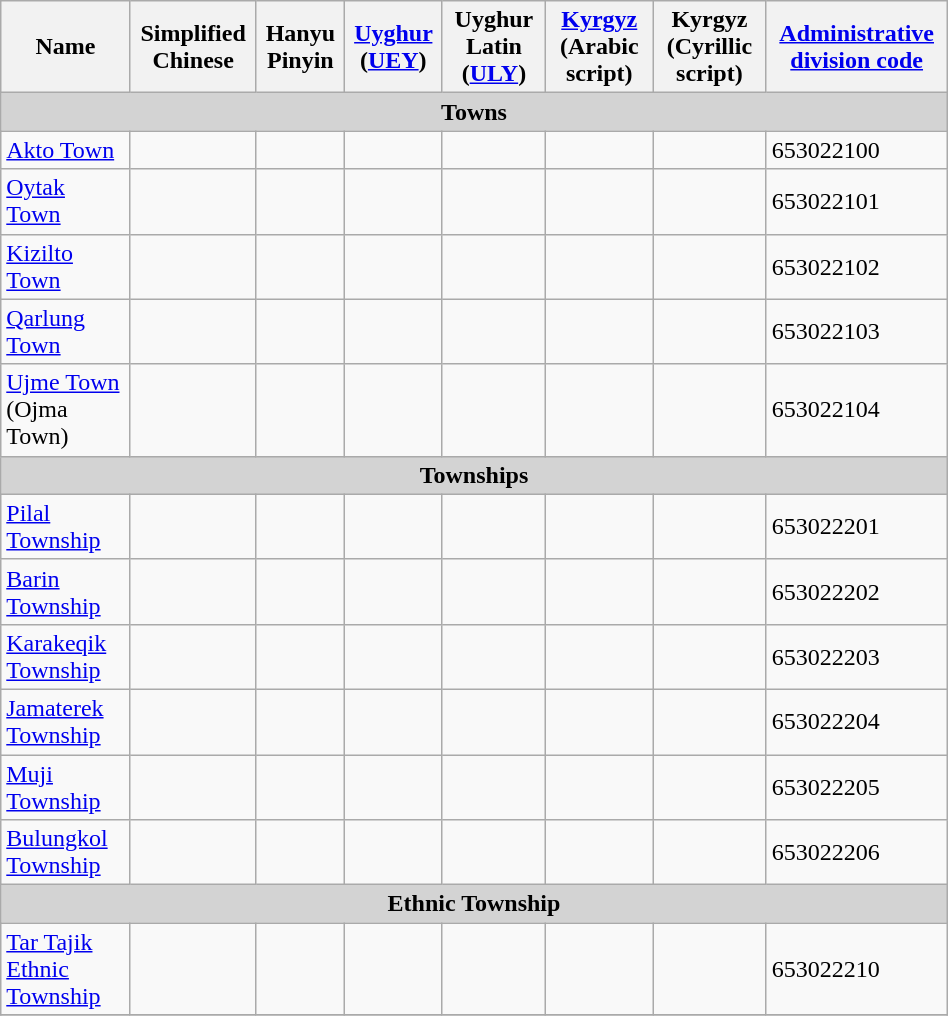<table class="wikitable" align="center" style="width:50%; border="1">
<tr>
<th>Name</th>
<th>Simplified Chinese</th>
<th>Hanyu Pinyin</th>
<th><a href='#'>Uyghur</a> (<a href='#'>UEY</a>)</th>
<th>Uyghur Latin (<a href='#'>ULY</a>)</th>
<th><a href='#'>Kyrgyz</a> (Arabic script)</th>
<th>Kyrgyz (Cyrillic script)</th>
<th><a href='#'>Administrative division code</a></th>
</tr>
<tr>
<td colspan="9"  style="text-align:center; background:#d3d3d3;"><strong>Towns</strong></td>
</tr>
<tr --------->
<td><a href='#'>Akto Town</a></td>
<td></td>
<td></td>
<td></td>
<td></td>
<td></td>
<td></td>
<td>653022100</td>
</tr>
<tr>
<td><a href='#'>Oytak Town</a></td>
<td></td>
<td></td>
<td></td>
<td></td>
<td></td>
<td></td>
<td>653022101</td>
</tr>
<tr>
<td><a href='#'>Kizilto Town</a></td>
<td></td>
<td></td>
<td></td>
<td></td>
<td></td>
<td></td>
<td>653022102</td>
</tr>
<tr>
<td><a href='#'>Qarlung Town</a></td>
<td></td>
<td></td>
<td></td>
<td></td>
<td></td>
<td></td>
<td>653022103</td>
</tr>
<tr>
<td><a href='#'>Ujme Town</a><br>(Ojma Town)</td>
<td></td>
<td></td>
<td></td>
<td></td>
<td></td>
<td></td>
<td>653022104</td>
</tr>
<tr>
<td colspan="9"  style="text-align:center; background:#d3d3d3;"><strong>Townships</strong></td>
</tr>
<tr --------->
<td><a href='#'>Pilal Township</a></td>
<td></td>
<td></td>
<td></td>
<td></td>
<td></td>
<td></td>
<td>653022201</td>
</tr>
<tr>
<td><a href='#'>Barin Township</a></td>
<td></td>
<td></td>
<td></td>
<td></td>
<td></td>
<td></td>
<td>653022202</td>
</tr>
<tr>
<td><a href='#'>Karakeqik Township</a></td>
<td></td>
<td></td>
<td></td>
<td></td>
<td></td>
<td></td>
<td>653022203</td>
</tr>
<tr>
<td><a href='#'>Jamaterek Township</a></td>
<td></td>
<td></td>
<td></td>
<td></td>
<td></td>
<td></td>
<td>653022204</td>
</tr>
<tr>
<td><a href='#'>Muji Township</a></td>
<td></td>
<td></td>
<td></td>
<td></td>
<td></td>
<td></td>
<td>653022205</td>
</tr>
<tr>
<td><a href='#'>Bulungkol Township</a></td>
<td></td>
<td></td>
<td></td>
<td></td>
<td></td>
<td></td>
<td>653022206</td>
</tr>
<tr>
<td colspan="9"  style="text-align:center; background:#d3d3d3;"><strong>Ethnic Township</strong></td>
</tr>
<tr --------->
<td><a href='#'>Tar Tajik Ethnic Township</a></td>
<td></td>
<td></td>
<td></td>
<td></td>
<td></td>
<td></td>
<td>653022210</td>
</tr>
<tr>
</tr>
</table>
